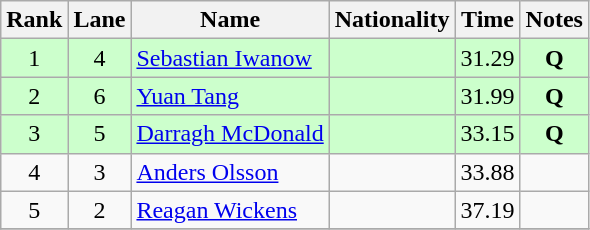<table class="wikitable">
<tr>
<th>Rank</th>
<th>Lane</th>
<th>Name</th>
<th>Nationality</th>
<th>Time</th>
<th>Notes</th>
</tr>
<tr bgcolor=ccffcc>
<td align=center>1</td>
<td align=center>4</td>
<td><a href='#'>Sebastian Iwanow</a></td>
<td></td>
<td align=center>31.29</td>
<td align=center><strong>Q</strong></td>
</tr>
<tr bgcolor=ccffcc>
<td align=center>2</td>
<td align=center>6</td>
<td><a href='#'>Yuan Tang</a></td>
<td></td>
<td align=center>31.99</td>
<td align=center><strong>Q</strong></td>
</tr>
<tr bgcolor=ccffcc>
<td align=center>3</td>
<td align=center>5</td>
<td><a href='#'>Darragh McDonald</a></td>
<td></td>
<td align=center>33.15</td>
<td align=center><strong>Q</strong></td>
</tr>
<tr>
<td align=center>4</td>
<td align=center>3</td>
<td><a href='#'>Anders Olsson</a></td>
<td></td>
<td align=center>33.88</td>
<td align=center></td>
</tr>
<tr>
<td align=center>5</td>
<td align=center>2</td>
<td><a href='#'>Reagan Wickens</a></td>
<td></td>
<td align=center>37.19</td>
<td align=center></td>
</tr>
<tr>
</tr>
</table>
